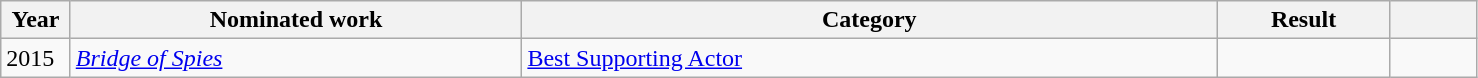<table class=wikitable>
<tr>
<th width=4%>Year</th>
<th width=26%>Nominated work</th>
<th width=40%>Category</th>
<th width=10%>Result</th>
<th width=5%></th>
</tr>
<tr>
<td>2015</td>
<td><em><a href='#'>Bridge of Spies</a></em></td>
<td><a href='#'>Best Supporting Actor</a></td>
<td></td>
<td style="text-align:center;"></td>
</tr>
</table>
